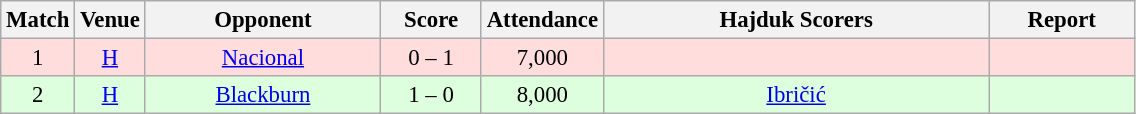<table class="wikitable sortable" style="text-align: center; font-size:95%;">
<tr>
<th width="30">Match</th>
<th width="20">Venue<br></th>
<th width="150">Opponent<br></th>
<th width="60">Score<br></th>
<th width="40">Attendance<br></th>
<th width="250">Hajduk Scorers</th>
<th width="90" class="unsortable">Report</th>
</tr>
<tr bgcolor="#ffdddd">
<td>1</td>
<td><a href='#'>H</a></td>
<td><a href='#'>Nacional</a> </td>
<td>0 – 1</td>
<td>7,000</td>
<td></td>
<td></td>
</tr>
<tr bgcolor="#ddffdd">
<td>2</td>
<td><a href='#'>H</a></td>
<td><a href='#'>Blackburn</a> </td>
<td>1 – 0</td>
<td>8,000</td>
<td><a href='#'>Ibričić</a></td>
<td></td>
</tr>
</table>
